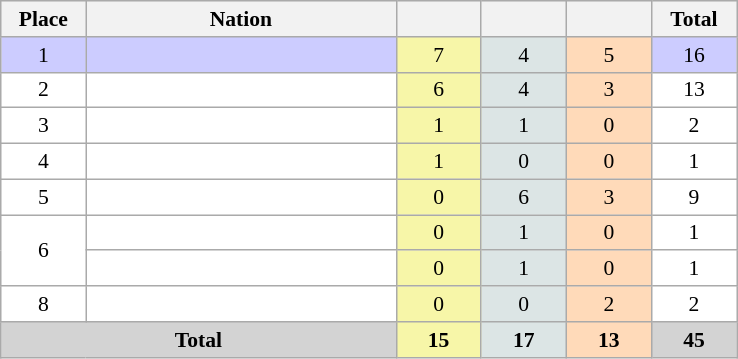<table class=wikitable style="border:1px solid #AAAAAA;font-size:90%">
<tr bgcolor="#EFEFEF">
<th width=50>Place</th>
<th width=200>Nation</th>
<th width=50></th>
<th width=50></th>
<th width=50></th>
<th width=50>Total</th>
</tr>
<tr align="center" style="background-color:#ccccff">
<td>1</td>
<td align="left"></td>
<td style="background:#F7F6A8;">7</td>
<td style="background:#DCE5E5;">4</td>
<td style="background:#FFDAB9;">5</td>
<td>16</td>
</tr>
<tr align="center" valign="top" bgcolor="#FFFFFF">
<td>2</td>
<td align="left"></td>
<td style="background:#F7F6A8;">6</td>
<td style="background:#DCE5E5;">4</td>
<td style="background:#FFDAB9;">3</td>
<td>13</td>
</tr>
<tr align="center" valign="top" bgcolor="#FFFFFF">
<td>3</td>
<td align="left"></td>
<td style="background:#F7F6A8;">1</td>
<td style="background:#DCE5E5;">1</td>
<td style="background:#FFDAB9;">0</td>
<td>2</td>
</tr>
<tr align="center" valign="top" bgcolor="#FFFFFF">
<td>4</td>
<td align="left"></td>
<td style="background:#F7F6A8;">1</td>
<td style="background:#DCE5E5;">0</td>
<td style="background:#FFDAB9;">0</td>
<td>1</td>
</tr>
<tr align="center" valign="top" bgcolor="#FFFFFF">
<td>5</td>
<td align="left"></td>
<td style="background:#F7F6A8;">0</td>
<td style="background:#DCE5E5;">6</td>
<td style="background:#FFDAB9;">3</td>
<td>9</td>
</tr>
<tr align="center" valign="center" bgcolor="#FFFFFF">
<td rowspan="2" valign="center">6</td>
<td align="left"></td>
<td style="background:#F7F6A8;">0</td>
<td style="background:#DCE5E5;">1</td>
<td style="background:#FFDAB9;">0</td>
<td>1</td>
</tr>
<tr align="center" valign="top" bgcolor="#FFFFFF">
<td align="left"></td>
<td style="background:#F7F6A8;">0</td>
<td style="background:#DCE5E5;">1</td>
<td style="background:#FFDAB9;">0</td>
<td>1</td>
</tr>
<tr align="center" valign="top" bgcolor="#FFFFFF">
<td>8</td>
<td align="left"></td>
<td style="background:#F7F6A8;">0</td>
<td style="background:#DCE5E5;">0</td>
<td style="background:#FFDAB9;">2</td>
<td>2</td>
</tr>
<tr align="center">
<td colspan="2" bgcolor=D3D3D3><strong>Total</strong></td>
<td style="background:#F7F6A8;"><strong>15</strong></td>
<td style="background:#DCE5E5;"><strong>17</strong></td>
<td style="background:#FFDAB9;"><strong>13</strong></td>
<td bgcolor=D3D3D3><strong>45</strong></td>
</tr>
</table>
